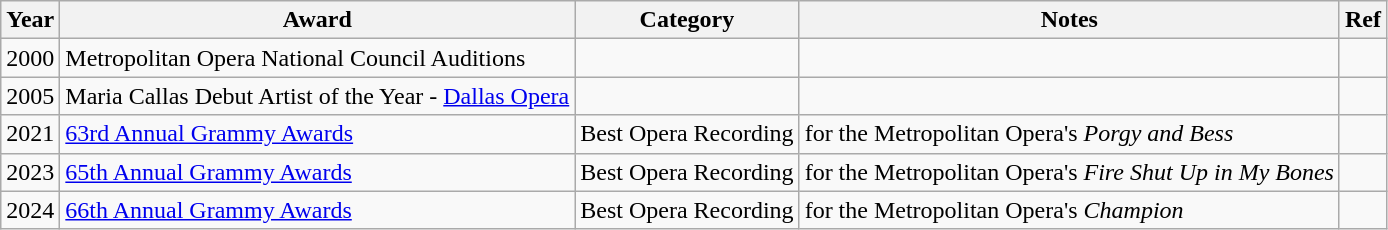<table class="wikitable">
<tr>
<th>Year</th>
<th>Award</th>
<th>Category</th>
<th>Notes</th>
<th>Ref</th>
</tr>
<tr>
<td>2000</td>
<td>Metropolitan Opera National Council Auditions</td>
<td></td>
<td></td>
<td></td>
</tr>
<tr>
<td>2005</td>
<td>Maria Callas Debut Artist of the Year - <a href='#'>Dallas Opera</a></td>
<td></td>
<td></td>
<td></td>
</tr>
<tr>
<td>2021</td>
<td><a href='#'>63rd Annual Grammy Awards</a></td>
<td>Best Opera Recording</td>
<td>for the Metropolitan Opera's <em>Porgy and Bess</em></td>
<td></td>
</tr>
<tr>
<td>2023</td>
<td><a href='#'>65th Annual Grammy Awards</a></td>
<td>Best Opera Recording</td>
<td>for the Metropolitan Opera's <em>Fire Shut Up in My Bones</em></td>
<td></td>
</tr>
<tr>
<td>2024</td>
<td><a href='#'>66th Annual Grammy Awards</a></td>
<td>Best Opera Recording</td>
<td>for the Metropolitan Opera's <em>Champion</em></td>
<td></td>
</tr>
</table>
